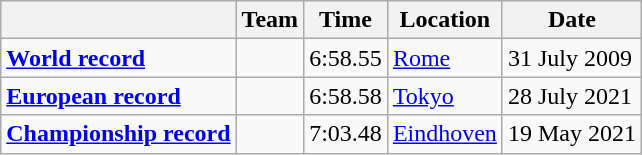<table class=wikitable>
<tr>
<th></th>
<th>Team</th>
<th>Time</th>
<th>Location</th>
<th>Date</th>
</tr>
<tr>
<td><strong><a href='#'>World record</a></strong></td>
<td></td>
<td>6:58.55</td>
<td><a href='#'>Rome</a></td>
<td>31 July 2009</td>
</tr>
<tr>
<td><strong><a href='#'>European record</a></strong></td>
<td></td>
<td>6:58.58</td>
<td><a href='#'>Tokyo</a></td>
<td>28 July 2021</td>
</tr>
<tr>
<td><strong><a href='#'>Championship record</a></strong></td>
<td></td>
<td>7:03.48</td>
<td><a href='#'>Eindhoven</a></td>
<td>19 May 2021</td>
</tr>
</table>
